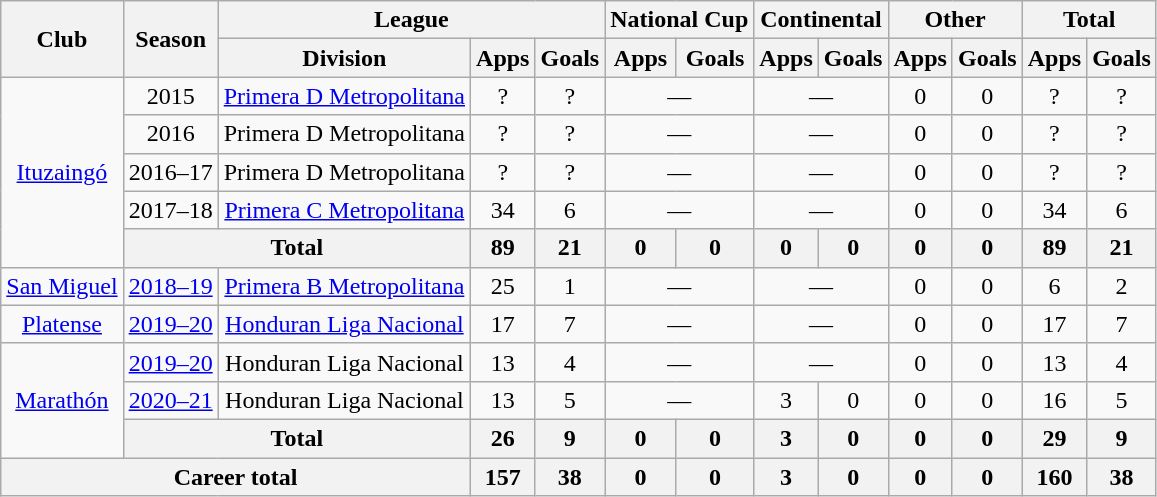<table class="wikitable" style="text-align:center">
<tr>
<th rowspan="2">Club</th>
<th rowspan="2">Season</th>
<th colspan="3">League</th>
<th colspan="2">National Cup</th>
<th colspan="2">Continental</th>
<th colspan="2">Other</th>
<th colspan="2">Total</th>
</tr>
<tr>
<th>Division</th>
<th>Apps</th>
<th>Goals</th>
<th>Apps</th>
<th>Goals</th>
<th>Apps</th>
<th>Goals</th>
<th>Apps</th>
<th>Goals</th>
<th>Apps</th>
<th>Goals</th>
</tr>
<tr>
<td rowspan="5"><a href='#'>Ituzaingó</a></td>
<td>2015</td>
<td><a href='#'>Primera D Metropolitana</a></td>
<td>?</td>
<td>?</td>
<td colspan="2">—</td>
<td colspan="2">—</td>
<td>0</td>
<td>0</td>
<td>?</td>
<td>?</td>
</tr>
<tr>
<td>2016</td>
<td>Primera D Metropolitana</td>
<td>?</td>
<td>?</td>
<td colspan="2">—</td>
<td colspan="2">—</td>
<td>0</td>
<td>0</td>
<td>?</td>
<td>?</td>
</tr>
<tr>
<td>2016–17</td>
<td>Primera D Metropolitana</td>
<td>?</td>
<td>?</td>
<td colspan="2">—</td>
<td colspan="2">—</td>
<td>0</td>
<td>0</td>
<td>?</td>
<td>?</td>
</tr>
<tr>
<td>2017–18</td>
<td><a href='#'>Primera C Metropolitana</a></td>
<td>34</td>
<td>6</td>
<td colspan="2">—</td>
<td colspan="2">—</td>
<td>0</td>
<td>0</td>
<td>34</td>
<td>6</td>
</tr>
<tr>
<th colspan="2">Total</th>
<th>89</th>
<th>21</th>
<th>0</th>
<th>0</th>
<th>0</th>
<th>0</th>
<th>0</th>
<th>0</th>
<th>89</th>
<th>21</th>
</tr>
<tr>
<td rowspan="1"><a href='#'>San Miguel</a></td>
<td><a href='#'>2018–19</a></td>
<td><a href='#'>Primera B Metropolitana</a></td>
<td>25</td>
<td>1</td>
<td colspan="2">—</td>
<td colspan="2">—</td>
<td>0</td>
<td>0</td>
<td>6</td>
<td>2</td>
</tr>
<tr>
<td rowspan="1"><a href='#'>Platense</a></td>
<td><a href='#'>2019–20</a></td>
<td><a href='#'>Honduran Liga Nacional</a></td>
<td>17</td>
<td>7</td>
<td colspan="2">—</td>
<td colspan="2">—</td>
<td>0</td>
<td>0</td>
<td>17</td>
<td>7</td>
</tr>
<tr>
<td rowspan="3"><a href='#'>Marathón</a></td>
<td><a href='#'>2019–20</a></td>
<td>Honduran Liga Nacional</td>
<td>13</td>
<td>4</td>
<td colspan="2">—</td>
<td colspan="2">—</td>
<td>0</td>
<td>0</td>
<td>13</td>
<td>4</td>
</tr>
<tr>
<td><a href='#'>2020–21</a></td>
<td>Honduran Liga Nacional</td>
<td>13</td>
<td>5</td>
<td colspan="2">—</td>
<td>3</td>
<td>0</td>
<td>0</td>
<td>0</td>
<td>16</td>
<td>5</td>
</tr>
<tr>
<th colspan="2">Total</th>
<th>26</th>
<th>9</th>
<th>0</th>
<th>0</th>
<th>3</th>
<th>0</th>
<th>0</th>
<th>0</th>
<th>29</th>
<th>9</th>
</tr>
<tr>
<th colspan="3">Career total</th>
<th>157</th>
<th>38</th>
<th>0</th>
<th>0</th>
<th>3</th>
<th>0</th>
<th>0</th>
<th>0</th>
<th>160</th>
<th>38</th>
</tr>
</table>
